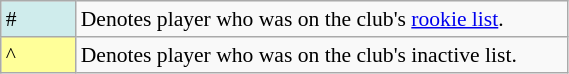<table class="wikitable plainrowheaders" style="font-size:90%; width:30%">
<tr>
<td style="background:#cfecec; border:1px solid #aaa; width:3em;">#</td>
<td>Denotes player who was on the club's <a href='#'>rookie list</a>.</td>
</tr>
<tr>
<td style="background:#ff9; border:1px solid #aaa; width:3em;">^</td>
<td>Denotes player who was on the club's inactive list.</td>
</tr>
</table>
